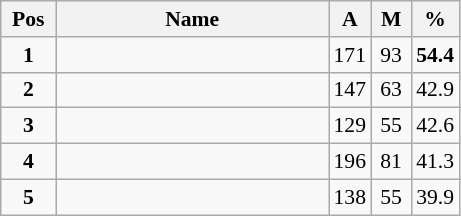<table class="wikitable" style="text-align:center; font-size:90%;">
<tr>
<th width=30px>Pos</th>
<th width=175px>Name</th>
<th width=20px>A</th>
<th width=20px>M</th>
<th width=25px>%</th>
</tr>
<tr>
<td><strong>1</strong></td>
<td align=left><strong></strong></td>
<td>171</td>
<td>93</td>
<td><strong>54.4</strong></td>
</tr>
<tr>
<td><strong>2</strong></td>
<td align=left></td>
<td>147</td>
<td>63</td>
<td>42.9</td>
</tr>
<tr>
<td><strong>3</strong></td>
<td align=left></td>
<td>129</td>
<td>55</td>
<td>42.6</td>
</tr>
<tr>
<td><strong>4</strong></td>
<td align=left></td>
<td>196</td>
<td>81</td>
<td>41.3</td>
</tr>
<tr>
<td><strong>5</strong></td>
<td align=left></td>
<td>138</td>
<td>55</td>
<td>39.9</td>
</tr>
</table>
